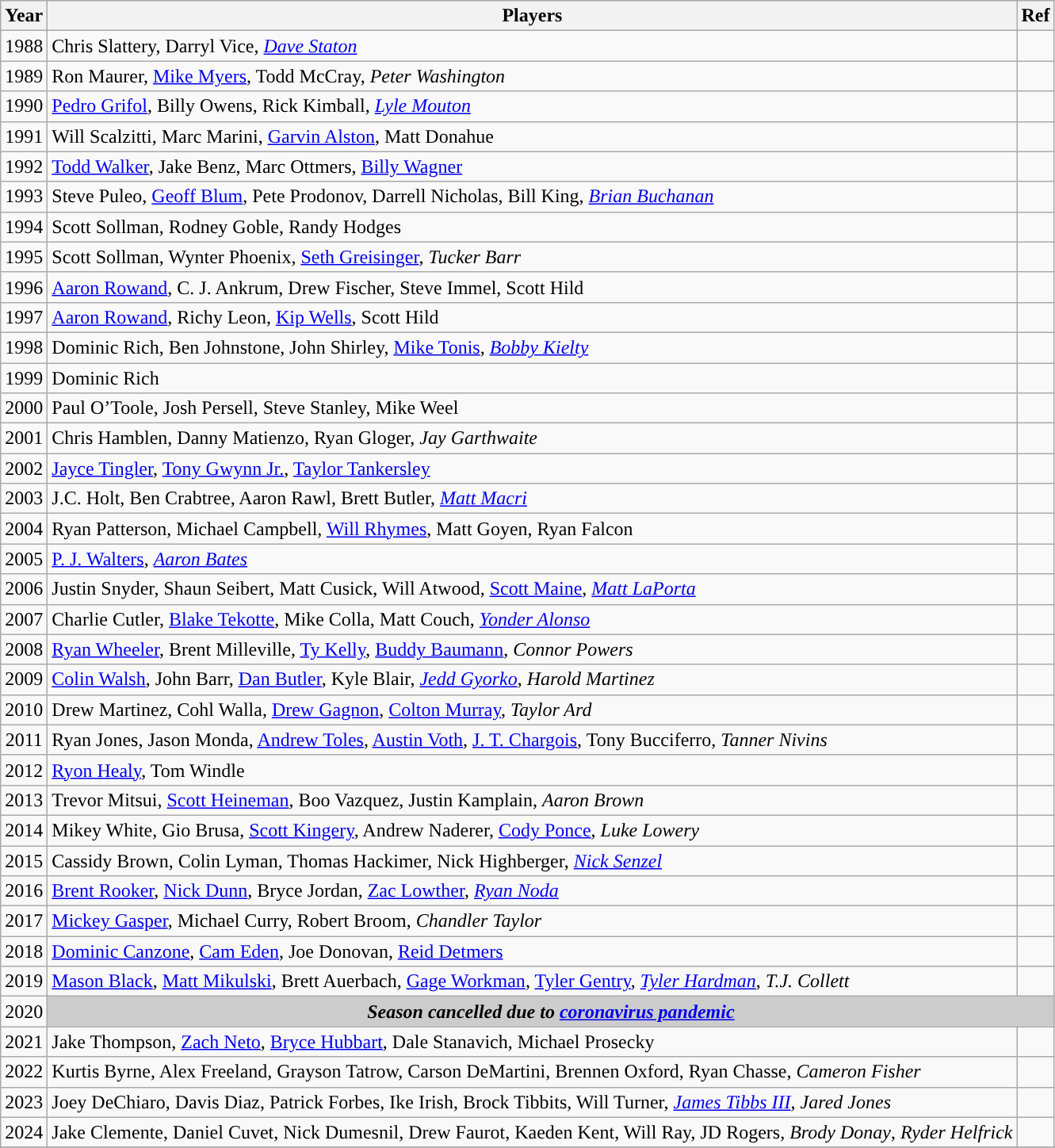<table class="wikitable" style="text-align:center">
<tr>
<th scope="col">Year</th>
<th scope="col">Players</th>
<th scope="col">Ref</th>
</tr>
<tr>
<td>1988</td>
<td style="text-align:left">Chris Slattery, Darryl Vice, <em><a href='#'>Dave Staton</a></em></td>
<td></td>
</tr>
<tr>
<td>1989</td>
<td style="text-align:left">Ron Maurer, <a href='#'>Mike Myers</a>, Todd McCray, <em>Peter Washington</em></td>
<td></td>
</tr>
<tr>
<td>1990</td>
<td style="text-align:left"><a href='#'>Pedro Grifol</a>, Billy Owens, Rick Kimball, <em><a href='#'>Lyle Mouton</a></em></td>
<td></td>
</tr>
<tr>
<td>1991</td>
<td style="text-align:left">Will Scalzitti, Marc Marini, <a href='#'>Garvin Alston</a>, Matt Donahue</td>
<td></td>
</tr>
<tr>
<td>1992</td>
<td style="text-align:left"><a href='#'>Todd Walker</a>, Jake Benz, Marc Ottmers, <a href='#'>Billy Wagner</a></td>
<td></td>
</tr>
<tr>
<td>1993</td>
<td style="text-align:left">Steve Puleo, <a href='#'>Geoff Blum</a>, Pete Prodonov, Darrell Nicholas, Bill King, <em><a href='#'>Brian Buchanan</a></em></td>
<td></td>
</tr>
<tr>
<td>1994</td>
<td style="text-align:left">Scott Sollman, Rodney Goble, Randy Hodges</td>
<td></td>
</tr>
<tr>
<td>1995</td>
<td style="text-align:left">Scott Sollman, Wynter Phoenix, <a href='#'>Seth Greisinger</a>, <em>Tucker Barr</em></td>
<td></td>
</tr>
<tr>
<td>1996</td>
<td style="text-align:left"><a href='#'>Aaron Rowand</a>, C. J. Ankrum, Drew Fischer, Steve Immel, Scott Hild</td>
<td></td>
</tr>
<tr>
<td>1997</td>
<td style="text-align:left"><a href='#'>Aaron Rowand</a>, Richy Leon, <a href='#'>Kip Wells</a>, Scott Hild</td>
<td></td>
</tr>
<tr>
<td>1998</td>
<td style="text-align:left">Dominic Rich, Ben Johnstone, John Shirley, <a href='#'>Mike Tonis</a>, <em><a href='#'>Bobby Kielty</a></em></td>
<td></td>
</tr>
<tr>
<td>1999</td>
<td style="text-align:left">Dominic Rich</td>
<td></td>
</tr>
<tr>
<td>2000</td>
<td style="text-align:left">Paul O’Toole, Josh Persell, Steve Stanley, Mike Weel</td>
<td></td>
</tr>
<tr>
<td>2001</td>
<td style="text-align:left">Chris Hamblen, Danny Matienzo, Ryan Gloger, <em>Jay Garthwaite</em></td>
<td></td>
</tr>
<tr>
<td>2002</td>
<td style="text-align:left"><a href='#'>Jayce Tingler</a>, <a href='#'>Tony Gwynn Jr.</a>, <a href='#'>Taylor Tankersley</a></td>
<td></td>
</tr>
<tr>
<td>2003</td>
<td style="text-align:left">J.C. Holt, Ben Crabtree, Aaron Rawl, Brett Butler, <em><a href='#'>Matt Macri</a></em></td>
<td></td>
</tr>
<tr>
<td>2004</td>
<td style="text-align:left">Ryan Patterson, Michael Campbell, <a href='#'>Will Rhymes</a>, Matt Goyen, Ryan Falcon</td>
<td></td>
</tr>
<tr>
<td>2005</td>
<td style="text-align:left"><a href='#'>P. J. Walters</a>, <em><a href='#'>Aaron Bates</a></em></td>
<td></td>
</tr>
<tr>
<td>2006</td>
<td style="text-align:left">Justin Snyder, Shaun Seibert, Matt Cusick, Will Atwood, <a href='#'>Scott Maine</a>, <em><a href='#'>Matt LaPorta</a></em></td>
<td></td>
</tr>
<tr>
<td>2007</td>
<td style="text-align:left">Charlie Cutler, <a href='#'>Blake Tekotte</a>, Mike Colla, Matt Couch, <em><a href='#'>Yonder Alonso</a></em></td>
<td></td>
</tr>
<tr>
<td>2008</td>
<td style="text-align:left"><a href='#'>Ryan Wheeler</a>, Brent Milleville, <a href='#'>Ty Kelly</a>, <a href='#'>Buddy Baumann</a>, <em>Connor Powers</em></td>
<td></td>
</tr>
<tr>
<td>2009</td>
<td style="text-align:left"><a href='#'>Colin Walsh</a>, John Barr, <a href='#'>Dan Butler</a>, Kyle Blair, <em><a href='#'>Jedd Gyorko</a></em>, <em>Harold Martinez</em></td>
<td></td>
</tr>
<tr>
<td>2010</td>
<td style="text-align:left">Drew Martinez, Cohl Walla, <a href='#'>Drew Gagnon</a>, <a href='#'>Colton Murray</a>, <em>Taylor Ard</em></td>
<td></td>
</tr>
<tr>
<td>2011</td>
<td style="text-align:left">Ryan Jones, Jason Monda, <a href='#'>Andrew Toles</a>, <a href='#'>Austin Voth</a>, <a href='#'>J. T. Chargois</a>, Tony Bucciferro, <em>Tanner Nivins</em></td>
<td></td>
</tr>
<tr>
<td>2012</td>
<td style="text-align:left"><a href='#'>Ryon Healy</a>, Tom Windle</td>
<td></td>
</tr>
<tr>
<td>2013</td>
<td style="text-align:left">Trevor Mitsui, <a href='#'>Scott Heineman</a>, Boo Vazquez, Justin Kamplain, <em>Aaron Brown</em></td>
<td></td>
</tr>
<tr>
<td>2014</td>
<td style="text-align:left">Mikey White, Gio Brusa, <a href='#'>Scott Kingery</a>, Andrew Naderer, <a href='#'>Cody Ponce</a>, <em>Luke Lowery</em></td>
<td></td>
</tr>
<tr>
<td>2015</td>
<td style="text-align:left">Cassidy Brown, Colin Lyman, Thomas Hackimer, Nick Highberger, <em><a href='#'>Nick Senzel</a></em></td>
<td></td>
</tr>
<tr>
<td>2016</td>
<td style="text-align:left"><a href='#'>Brent Rooker</a>, <a href='#'>Nick Dunn</a>, Bryce Jordan, <a href='#'>Zac Lowther</a>, <em><a href='#'>Ryan Noda</a></em></td>
<td></td>
</tr>
<tr>
<td>2017</td>
<td style="text-align:left"><a href='#'>Mickey Gasper</a>, Michael Curry, Robert Broom, <em>Chandler Taylor</em></td>
<td></td>
</tr>
<tr>
<td>2018</td>
<td style="text-align:left"><a href='#'>Dominic Canzone</a>, <a href='#'>Cam Eden</a>, Joe Donovan, <a href='#'>Reid Detmers</a></td>
<td></td>
</tr>
<tr>
<td>2019</td>
<td style="text-align:left"><a href='#'>Mason Black</a>, <a href='#'>Matt Mikulski</a>, Brett Auerbach, <a href='#'>Gage Workman</a>, <a href='#'>Tyler Gentry</a>, <em><a href='#'>Tyler Hardman</a></em>, <em>T.J. Collett</em></td>
<td></td>
</tr>
<tr>
<td>2020</td>
<td colspan="2" align="center" bgcolor=#cccccc><strong><em>Season cancelled due to <a href='#'>coronavirus pandemic</a></em></strong></td>
</tr>
<tr>
<td>2021</td>
<td style="text-align:left">Jake Thompson, <a href='#'>Zach Neto</a>, <a href='#'>Bryce Hubbart</a>, Dale Stanavich, Michael Prosecky</td>
<td></td>
</tr>
<tr>
<td>2022</td>
<td style="text-align:left">Kurtis Byrne, Alex Freeland, Grayson Tatrow, Carson DeMartini, Brennen Oxford, Ryan Chasse, <em>Cameron Fisher</em></td>
<td></td>
</tr>
<tr>
<td>2023</td>
<td style="text-align:left">Joey DeChiaro, Davis Diaz, Patrick Forbes, Ike Irish, Brock Tibbits, Will Turner, <em><a href='#'>James Tibbs III</a></em>, <em>Jared Jones</em></td>
<td></td>
</tr>
<tr>
<td>2024</td>
<td style="text-align:left">Jake Clemente, Daniel Cuvet, Nick Dumesnil, Drew Faurot, Kaeden Kent, Will Ray, JD Rogers, <em>Brody Donay</em>, <em>Ryder Helfrick</em></td>
<td></td>
</tr>
<tr>
</tr>
</table>
